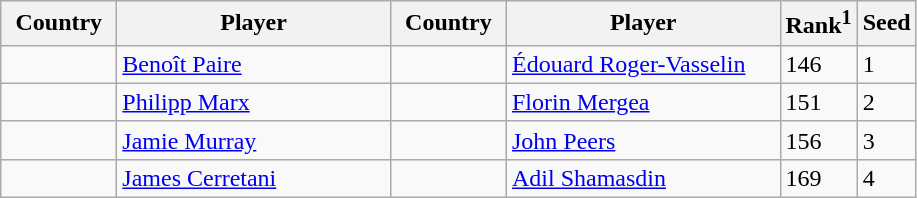<table class="sortable wikitable">
<tr>
<th width="70">Country</th>
<th width="175">Player</th>
<th width="70">Country</th>
<th width="175">Player</th>
<th>Rank<sup>1</sup></th>
<th>Seed</th>
</tr>
<tr>
<td></td>
<td><a href='#'>Benoît Paire</a></td>
<td></td>
<td><a href='#'>Édouard Roger-Vasselin</a></td>
<td>146</td>
<td>1</td>
</tr>
<tr>
<td></td>
<td><a href='#'>Philipp Marx</a></td>
<td></td>
<td><a href='#'>Florin Mergea</a></td>
<td>151</td>
<td>2</td>
</tr>
<tr>
<td></td>
<td><a href='#'>Jamie Murray</a></td>
<td></td>
<td><a href='#'>John Peers</a></td>
<td>156</td>
<td>3</td>
</tr>
<tr>
<td></td>
<td><a href='#'>James Cerretani</a></td>
<td></td>
<td><a href='#'>Adil Shamasdin</a></td>
<td>169</td>
<td>4</td>
</tr>
</table>
